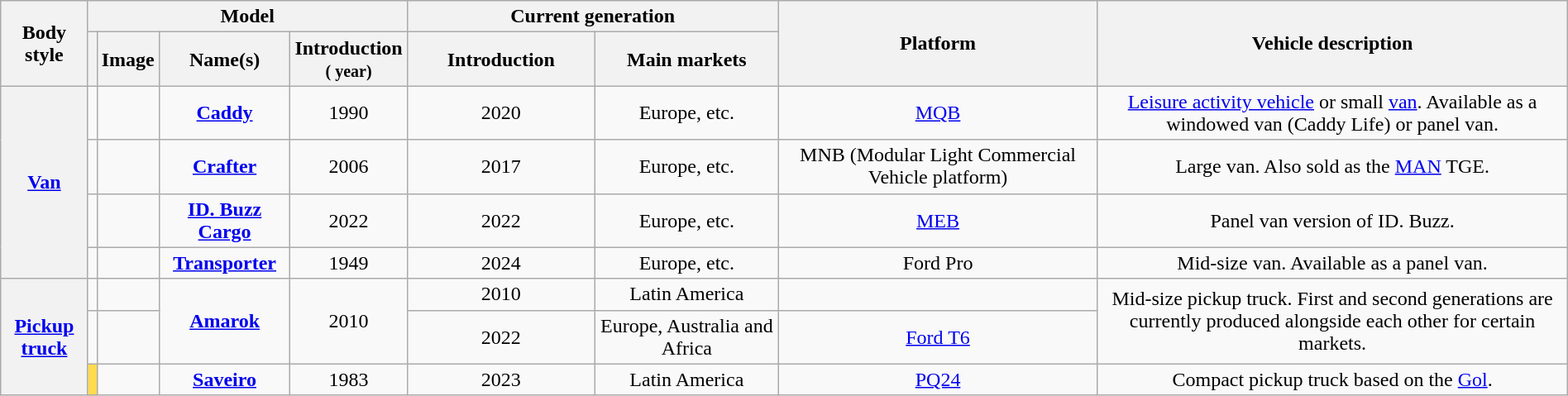<table class="wikitable sortable" style="text-align: center; width: 100%">
<tr>
<th rowspan="2">Body style</th>
<th colspan="4" width="1px">Model</th>
<th colspan="2">Current generation</th>
<th rowspan="2">Platform</th>
<th rowspan="2" class="unsortable" width="30%" cellpadding="30px">Vehicle description</th>
</tr>
<tr>
<th class="unsortable"></th>
<th class="unsortable">Image</th>
<th>Name(s)</th>
<th>Introduction<br><small>( year)</small></th>
<th width="12%">Introduction</th>
<th class="unsortable">Main markets</th>
</tr>
<tr>
<th rowspan="4"><a href='#'>Van</a></th>
<td></td>
<td></td>
<td><a href='#'><strong>Caddy</strong></a></td>
<td>1990</td>
<td>2020</td>
<td>Europe, etc.</td>
<td><a href='#'>MQB</a></td>
<td><a href='#'>Leisure activity vehicle</a> or small <a href='#'>van</a>. Available as a windowed van (Caddy Life) or panel van.</td>
</tr>
<tr>
<td></td>
<td></td>
<td><a href='#'><strong>Crafter</strong></a></td>
<td>2006</td>
<td>2017</td>
<td>Europe, etc.</td>
<td>MNB (Modular Light Commercial Vehicle platform)</td>
<td>Large van. Also sold as the <a href='#'>MAN</a> TGE.</td>
</tr>
<tr>
<td></td>
<td></td>
<td><strong><a href='#'>ID. Buzz Cargo</a></strong></td>
<td>2022</td>
<td>2022</td>
<td>Europe, etc.</td>
<td><a href='#'>MEB</a></td>
<td>Panel van version of ID. Buzz.</td>
</tr>
<tr>
<td></td>
<td></td>
<td><strong><a href='#'>Transporter</a></strong></td>
<td>1949</td>
<td>2024</td>
<td>Europe, etc.</td>
<td>Ford Pro</td>
<td>Mid-size van. Available as a panel van.</td>
</tr>
<tr>
<th rowspan="3"><a href='#'>Pickup<br>truck</a></th>
<td></td>
<td></td>
<td rowspan="2"><strong><a href='#'>Amarok</a></strong></td>
<td rowspan="2">2010</td>
<td>2010</td>
<td>Latin America</td>
<td></td>
<td rowspan="2">Mid-size pickup truck. First and second generations are currently produced alongside each other for certain markets.</td>
</tr>
<tr>
<td></td>
<td></td>
<td>2022</td>
<td>Europe, Australia and Africa</td>
<td><a href='#'>Ford T6</a></td>
</tr>
<tr>
<td style="background: #ffdb4d"></td>
<td></td>
<td><strong><a href='#'>Saveiro</a></strong></td>
<td>1983</td>
<td>2023</td>
<td>Latin America</td>
<td><a href='#'>PQ24</a></td>
<td>Compact pickup truck based on the <a href='#'>Gol</a>.</td>
</tr>
</table>
